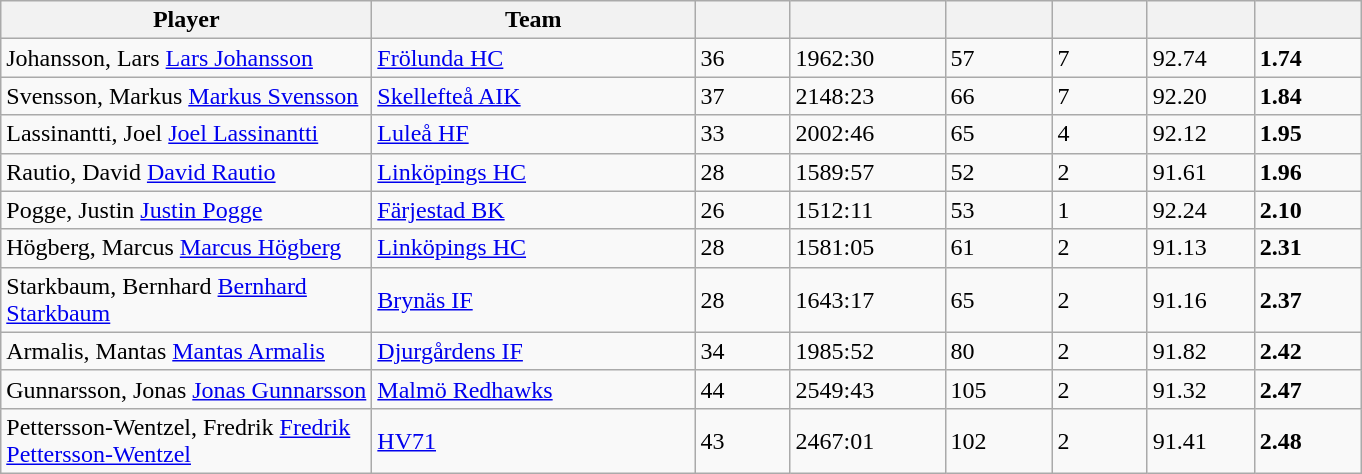<table class="wikitable sortable">
<tr>
<th style="width: 15em;">Player</th>
<th style="width: 13em;">Team</th>
<th style="width: 3.5em;"></th>
<th style="width: 6em;"></th>
<th style="width: 4em;"></th>
<th style="width: 3.5em;"></th>
<th style="width: 4em;"></th>
<th style="width: 4em;"></th>
</tr>
<tr>
<td><span>Johansson, Lars</span> <a href='#'>Lars Johansson</a></td>
<td><a href='#'>Frölunda HC</a></td>
<td>36</td>
<td>1962:30</td>
<td>57</td>
<td>7</td>
<td>92.74</td>
<td><strong>1.74</strong></td>
</tr>
<tr>
<td><span>Svensson, Markus</span> <a href='#'>Markus Svensson</a></td>
<td><a href='#'>Skellefteå AIK</a></td>
<td>37</td>
<td>2148:23</td>
<td>66</td>
<td>7</td>
<td>92.20</td>
<td><strong>1.84</strong></td>
</tr>
<tr>
<td><span>Lassinantti, Joel</span> <a href='#'>Joel Lassinantti</a></td>
<td><a href='#'>Luleå HF</a></td>
<td>33</td>
<td>2002:46</td>
<td>65</td>
<td>4</td>
<td>92.12</td>
<td><strong>1.95</strong></td>
</tr>
<tr>
<td><span>Rautio, David</span> <a href='#'>David Rautio</a></td>
<td><a href='#'>Linköpings HC</a></td>
<td>28</td>
<td>1589:57</td>
<td>52</td>
<td>2</td>
<td>91.61</td>
<td><strong>1.96</strong></td>
</tr>
<tr>
<td><span>Pogge, Justin</span> <a href='#'>Justin Pogge</a></td>
<td><a href='#'>Färjestad BK</a></td>
<td>26</td>
<td>1512:11</td>
<td>53</td>
<td>1</td>
<td>92.24</td>
<td><strong>2.10</strong></td>
</tr>
<tr>
<td><span>Högberg, Marcus</span> <a href='#'>Marcus Högberg</a></td>
<td><a href='#'>Linköpings HC</a></td>
<td>28</td>
<td>1581:05</td>
<td>61</td>
<td>2</td>
<td>91.13</td>
<td><strong>2.31</strong></td>
</tr>
<tr>
<td><span>Starkbaum, Bernhard</span> <a href='#'>Bernhard Starkbaum</a></td>
<td><a href='#'>Brynäs IF</a></td>
<td>28</td>
<td>1643:17</td>
<td>65</td>
<td>2</td>
<td>91.16</td>
<td><strong>2.37</strong></td>
</tr>
<tr>
<td><span>Armalis, Mantas</span> <a href='#'>Mantas Armalis</a></td>
<td><a href='#'>Djurgårdens IF</a></td>
<td>34</td>
<td>1985:52</td>
<td>80</td>
<td>2</td>
<td>91.82</td>
<td><strong>2.42</strong></td>
</tr>
<tr>
<td><span>Gunnarsson, Jonas</span> <a href='#'>Jonas Gunnarsson</a></td>
<td><a href='#'>Malmö Redhawks</a></td>
<td>44</td>
<td>2549:43</td>
<td>105</td>
<td>2</td>
<td>91.32</td>
<td><strong>2.47</strong></td>
</tr>
<tr>
<td><span>Pettersson-Wentzel, Fredrik</span> <a href='#'>Fredrik Pettersson-Wentzel</a></td>
<td><a href='#'>HV71</a></td>
<td>43</td>
<td>2467:01</td>
<td>102</td>
<td>2</td>
<td>91.41</td>
<td><strong>2.48</strong></td>
</tr>
</table>
